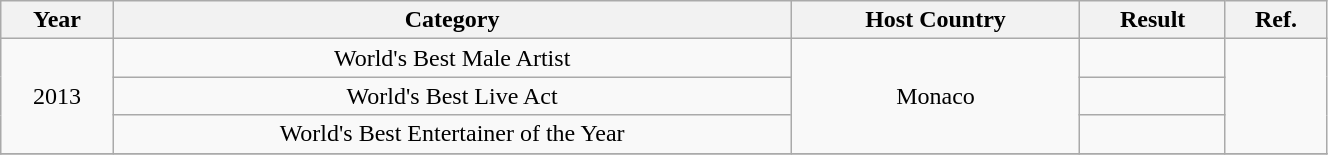<table class="wikitable" style="text-align:center" width=70%>
<tr>
<th>Year</th>
<th>Category</th>
<th>Host Country</th>
<th>Result</th>
<th>Ref.</th>
</tr>
<tr>
<td rowspan=3>2013</td>
<td>World's Best Male Artist</td>
<td rowspan=3>Monaco</td>
<td></td>
<td rowspan=3></td>
</tr>
<tr>
<td>World's Best Live Act</td>
<td></td>
</tr>
<tr>
<td>World's Best Entertainer of the Year</td>
<td></td>
</tr>
<tr>
</tr>
</table>
